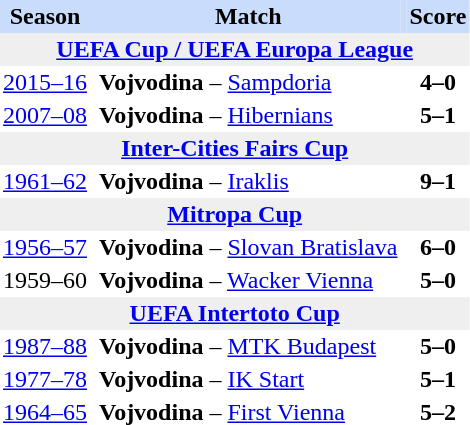<table class="toccolours" border="0" cellpadding="2" cellspacing="0" align="left" style="margin:0.5em;">
<tr bgcolor=#CADCFB>
<th>Season</th>
<th></th>
<th>Match</th>
<th></th>
<th>Score</th>
</tr>
<tr>
<th colspan="5" bgcolor=#EFEFEF><a href='#'>UEFA Cup / UEFA Europa League</a></th>
</tr>
<tr>
<td align="center"><a href='#'>2015–16</a></td>
<td></td>
<td align="left"><strong>Vojvodina</strong> –  <a href='#'>Sampdoria</a></td>
<td></td>
<td align="center"><strong>4–0</strong></td>
</tr>
<tr>
<td align="center"><a href='#'>2007–08</a></td>
<td></td>
<td align="left"><strong>Vojvodina</strong> –  <a href='#'>Hibernians</a></td>
<td></td>
<td align="center"><strong>5–1</strong></td>
</tr>
<tr>
<th colspan="5" bgcolor=#EFEFEF><a href='#'>Inter-Cities Fairs Cup</a></th>
</tr>
<tr>
<td align="center"><a href='#'>1961–62</a></td>
<td></td>
<td align="left"><strong>Vojvodina</strong> –  <a href='#'>Iraklis</a></td>
<td></td>
<td align="center"><strong>9–1</strong></td>
</tr>
<tr>
<th colspan="5" bgcolor=#EFEFEF><a href='#'>Mitropa Cup</a></th>
</tr>
<tr>
<td align="center"><a href='#'>1956–57</a></td>
<td></td>
<td align="left"><strong>Vojvodina</strong> –  <a href='#'>Slovan Bratislava</a></td>
<td></td>
<td align="center"><strong>6–0</strong></td>
</tr>
<tr>
<td align="center">1959–60</td>
<td></td>
<td align="left"><strong>Vojvodina</strong> –  <a href='#'>Wacker Vienna</a></td>
<td></td>
<td align="center"><strong>5–0</strong></td>
</tr>
<tr>
<th colspan="5" bgcolor=#EFEFEF><a href='#'>UEFA Intertoto Cup</a></th>
</tr>
<tr>
<td align="center"><a href='#'>1987–88</a></td>
<td></td>
<td align="left"><strong>Vojvodina</strong> –  <a href='#'>MTK Budapest</a></td>
<td></td>
<td align="center"><strong>5–0</strong></td>
</tr>
<tr>
<td align="center"><a href='#'>1977–78</a></td>
<td></td>
<td align="left"><strong>Vojvodina</strong> –  <a href='#'>IK Start</a></td>
<td></td>
<td align="center"><strong>5–1</strong></td>
</tr>
<tr>
<td align="center"><a href='#'>1964–65</a></td>
<td></td>
<td align="left"><strong>Vojvodina</strong> –  <a href='#'>First Vienna</a></td>
<td></td>
<td align="center"><strong>5–2</strong></td>
</tr>
<tr>
</tr>
</table>
